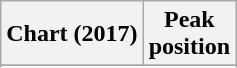<table class="wikitable sortable plainrowheaders" style="text-align:center">
<tr>
<th scope="col">Chart (2017)</th>
<th scope="col">Peak<br>position</th>
</tr>
<tr>
</tr>
<tr>
</tr>
</table>
